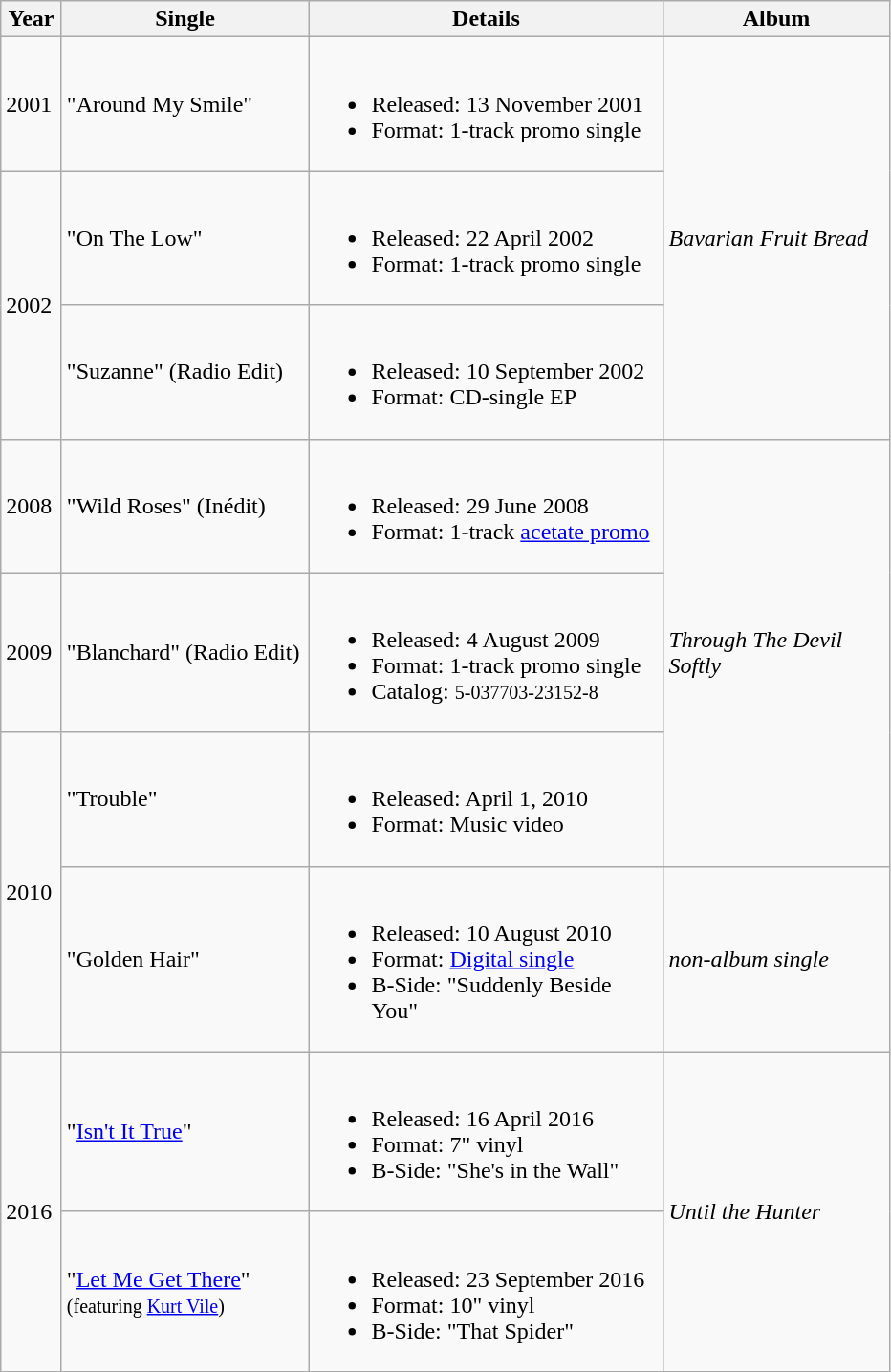<table class="wikitable">
<tr>
<th rowspan="1" width="35">Year</th>
<th rowspan="1" width="165">Single</th>
<th rowspan="1" width="240">Details</th>
<th rowspan="1" width="150">Album</th>
</tr>
<tr>
<td>2001</td>
<td>"Around My Smile"</td>
<td><br><ul><li>Released: 13 November 2001</li><li>Format: 1-track promo single</li></ul></td>
<td rowspan="3"><em>Bavarian Fruit Bread</em></td>
</tr>
<tr>
<td rowspan="2">2002</td>
<td>"On The Low"</td>
<td><br><ul><li>Released: 22 April 2002</li><li>Format: 1-track promo single</li></ul></td>
</tr>
<tr>
<td>"Suzanne" (Radio Edit)</td>
<td><br><ul><li>Released: 10 September 2002</li><li>Format: CD-single EP</li></ul></td>
</tr>
<tr>
<td>2008</td>
<td>"Wild Roses" (Inédit)</td>
<td><br><ul><li>Released: 29 June 2008</li><li>Format: 1-track <a href='#'>acetate promo</a></li></ul></td>
<td rowspan="3"><em>Through The Devil Softly</em></td>
</tr>
<tr>
<td>2009</td>
<td>"Blanchard" (Radio Edit)</td>
<td><br><ul><li>Released: 4 August 2009</li><li>Format: 1-track promo single</li><li>Catalog: <small>5-037703-23152-8</small></li></ul></td>
</tr>
<tr>
<td rowspan="2">2010</td>
<td>"Trouble"</td>
<td><br><ul><li>Released: April 1, 2010</li><li>Format: Music video</li></ul></td>
</tr>
<tr>
<td>"Golden Hair"</td>
<td><br><ul><li>Released: 10 August 2010</li><li>Format: <a href='#'>Digital single</a></li><li>B-Side: "Suddenly Beside You"</li></ul></td>
<td><em>non-album single</em></td>
</tr>
<tr>
<td rowspan="2">2016</td>
<td>"<a href='#'>Isn't It True</a>"</td>
<td><br><ul><li>Released: 16 April 2016</li><li>Format: 7" vinyl</li><li>B-Side: "She's in the Wall"</li></ul></td>
<td rowspan="2"><em>Until the Hunter</em></td>
</tr>
<tr>
<td>"<a href='#'>Let Me Get There</a>" <small>(featuring <a href='#'>Kurt Vile</a>)</small></td>
<td><br><ul><li>Released: 23 September 2016</li><li>Format: 10" vinyl</li><li>B-Side: "That Spider"</li></ul></td>
</tr>
<tr>
</tr>
</table>
